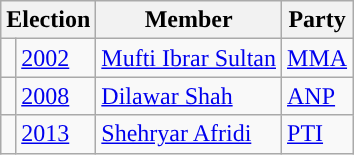<table class="wikitable">
<tr>
<th colspan="2">Election</th>
<th>Member</th>
<th>Party</th>
</tr>
<tr>
<td style="background-color: "></td>
<td><a href='#'>2002</a></td>
<td><a href='#'>Mufti Ibrar Sultan</a></td>
<td><a href='#'>MMA</a></td>
</tr>
<tr>
<td style="background-color: "></td>
<td><a href='#'>2008</a></td>
<td><a href='#'>Dilawar Shah</a></td>
<td><a href='#'>ANP</a></td>
</tr>
<tr>
<td style="background-color: "></td>
<td><a href='#'>2013</a></td>
<td><a href='#'>Shehryar Afridi</a></td>
<td><a href='#'>PTI</a></td>
</tr>
</table>
